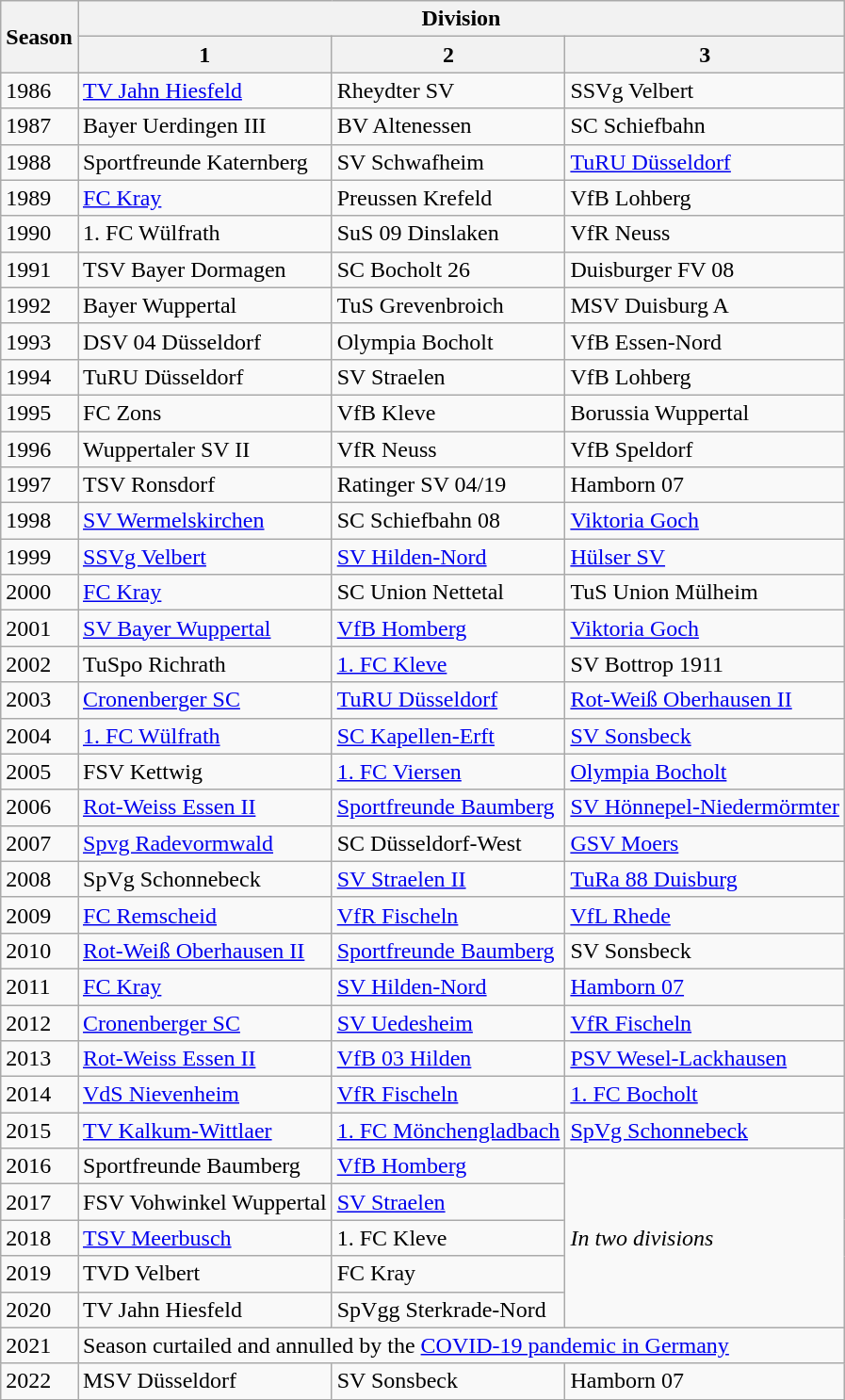<table class="wikitable">
<tr>
<th rowspan="2">Season</th>
<th colspan="3">Division</th>
</tr>
<tr>
<th>1</th>
<th>2</th>
<th>3</th>
</tr>
<tr>
<td>1986</td>
<td><a href='#'>TV Jahn Hiesfeld</a></td>
<td>Rheydter SV</td>
<td>SSVg Velbert</td>
</tr>
<tr>
<td>1987</td>
<td>Bayer Uerdingen III</td>
<td>BV Altenessen</td>
<td>SC Schiefbahn</td>
</tr>
<tr>
<td>1988</td>
<td>Sportfreunde Katernberg</td>
<td>SV Schwafheim</td>
<td><a href='#'>TuRU Düsseldorf</a></td>
</tr>
<tr>
<td>1989</td>
<td><a href='#'>FC Kray</a></td>
<td>Preussen Krefeld</td>
<td>VfB Lohberg</td>
</tr>
<tr>
<td>1990</td>
<td>1. FC Wülfrath</td>
<td>SuS 09 Dinslaken</td>
<td>VfR Neuss</td>
</tr>
<tr>
<td>1991</td>
<td>TSV Bayer Dormagen</td>
<td>SC Bocholt 26</td>
<td>Duisburger FV 08</td>
</tr>
<tr>
<td>1992</td>
<td>Bayer Wuppertal</td>
<td>TuS Grevenbroich</td>
<td>MSV Duisburg A</td>
</tr>
<tr>
<td>1993</td>
<td>DSV 04 Düsseldorf</td>
<td>Olympia Bocholt</td>
<td>VfB Essen-Nord</td>
</tr>
<tr>
<td>1994</td>
<td>TuRU Düsseldorf</td>
<td>SV Straelen</td>
<td>VfB Lohberg</td>
</tr>
<tr>
<td>1995</td>
<td>FC Zons</td>
<td>VfB Kleve</td>
<td>Borussia Wuppertal</td>
</tr>
<tr>
<td>1996</td>
<td>Wuppertaler SV II</td>
<td>VfR Neuss</td>
<td>VfB Speldorf</td>
</tr>
<tr>
<td>1997</td>
<td>TSV Ronsdorf</td>
<td>Ratinger SV 04/19</td>
<td>Hamborn 07</td>
</tr>
<tr>
<td>1998</td>
<td><a href='#'>SV Wermelskirchen</a></td>
<td>SC Schiefbahn 08</td>
<td><a href='#'>Viktoria Goch</a></td>
</tr>
<tr>
<td>1999</td>
<td><a href='#'>SSVg Velbert</a></td>
<td><a href='#'>SV Hilden-Nord</a></td>
<td><a href='#'>Hülser SV</a></td>
</tr>
<tr>
<td>2000</td>
<td><a href='#'>FC Kray</a></td>
<td>SC Union Nettetal</td>
<td>TuS Union Mülheim</td>
</tr>
<tr>
<td>2001</td>
<td><a href='#'>SV Bayer Wuppertal</a></td>
<td><a href='#'>VfB Homberg</a></td>
<td><a href='#'>Viktoria Goch</a></td>
</tr>
<tr>
<td>2002</td>
<td>TuSpo Richrath</td>
<td><a href='#'>1. FC Kleve</a></td>
<td>SV Bottrop 1911</td>
</tr>
<tr>
<td>2003</td>
<td><a href='#'>Cronenberger SC</a></td>
<td><a href='#'>TuRU Düsseldorf</a></td>
<td><a href='#'>Rot-Weiß Oberhausen II</a></td>
</tr>
<tr>
<td>2004</td>
<td><a href='#'>1. FC Wülfrath</a></td>
<td><a href='#'>SC Kapellen-Erft</a></td>
<td><a href='#'>SV Sonsbeck</a></td>
</tr>
<tr>
<td>2005</td>
<td>FSV Kettwig</td>
<td><a href='#'>1. FC Viersen</a></td>
<td><a href='#'>Olympia Bocholt</a></td>
</tr>
<tr>
<td>2006</td>
<td><a href='#'>Rot-Weiss Essen II</a></td>
<td><a href='#'>Sportfreunde Baumberg</a></td>
<td><a href='#'>SV Hönnepel-Niedermörmter</a></td>
</tr>
<tr>
<td>2007</td>
<td><a href='#'>Spvg Radevormwald</a></td>
<td>SC Düsseldorf-West</td>
<td><a href='#'>GSV Moers</a></td>
</tr>
<tr>
<td>2008</td>
<td>SpVg Schonnebeck</td>
<td><a href='#'>SV Straelen II</a></td>
<td><a href='#'>TuRa 88 Duisburg</a></td>
</tr>
<tr>
<td>2009</td>
<td><a href='#'>FC Remscheid</a></td>
<td><a href='#'>VfR Fischeln</a></td>
<td><a href='#'>VfL Rhede</a></td>
</tr>
<tr>
<td>2010</td>
<td><a href='#'>Rot-Weiß Oberhausen II</a></td>
<td><a href='#'>Sportfreunde Baumberg</a></td>
<td>SV Sonsbeck</td>
</tr>
<tr>
<td>2011</td>
<td><a href='#'>FC Kray</a></td>
<td><a href='#'>SV Hilden-Nord</a></td>
<td><a href='#'>Hamborn 07</a></td>
</tr>
<tr>
<td>2012</td>
<td><a href='#'>Cronenberger SC</a></td>
<td><a href='#'>SV Uedesheim</a></td>
<td><a href='#'>VfR Fischeln</a></td>
</tr>
<tr>
<td>2013</td>
<td><a href='#'>Rot-Weiss Essen II</a></td>
<td><a href='#'>VfB 03 Hilden</a></td>
<td><a href='#'>PSV Wesel-Lackhausen</a></td>
</tr>
<tr>
<td>2014</td>
<td><a href='#'>VdS Nievenheim</a></td>
<td><a href='#'>VfR Fischeln</a></td>
<td><a href='#'>1. FC Bocholt</a></td>
</tr>
<tr>
<td>2015</td>
<td><a href='#'>TV Kalkum-Wittlaer</a></td>
<td><a href='#'>1. FC Mönchengladbach</a></td>
<td><a href='#'>SpVg Schonnebeck</a></td>
</tr>
<tr>
<td>2016</td>
<td>Sportfreunde Baumberg</td>
<td><a href='#'>VfB Homberg</a></td>
<td rowspan=5><em>In two divisions</em></td>
</tr>
<tr>
<td>2017</td>
<td>FSV Vohwinkel Wuppertal</td>
<td><a href='#'>SV Straelen</a></td>
</tr>
<tr>
<td>2018</td>
<td><a href='#'>TSV Meerbusch</a></td>
<td>1. FC Kleve</td>
</tr>
<tr>
<td>2019</td>
<td>TVD Velbert</td>
<td>FC Kray</td>
</tr>
<tr>
<td>2020</td>
<td>TV Jahn Hiesfeld</td>
<td>SpVgg Sterkrade-Nord</td>
</tr>
<tr>
<td>2021</td>
<td colspan=3>Season curtailed and annulled by the <a href='#'>COVID-19 pandemic in Germany</a></td>
</tr>
<tr>
<td>2022</td>
<td>MSV Düsseldorf</td>
<td>SV Sonsbeck</td>
<td>Hamborn 07</td>
</tr>
</table>
